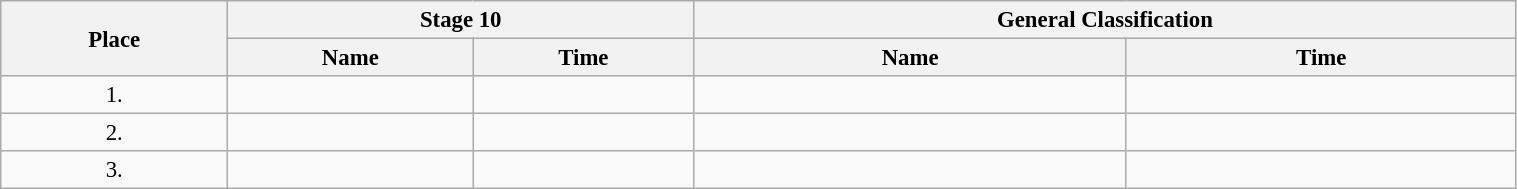<table class=wikitable style="font-size:95%" width="80%">
<tr>
<th rowspan="2">Place</th>
<th colspan="2">Stage 10</th>
<th colspan="2">General Classification</th>
</tr>
<tr>
<th>Name</th>
<th>Time</th>
<th>Name</th>
<th>Time</th>
</tr>
<tr>
<td align="center">1.</td>
<td></td>
<td></td>
<td></td>
<td></td>
</tr>
<tr>
<td align="center">2.</td>
<td></td>
<td></td>
<td></td>
<td></td>
</tr>
<tr>
<td align="center">3.</td>
<td></td>
<td></td>
<td></td>
<td></td>
</tr>
</table>
